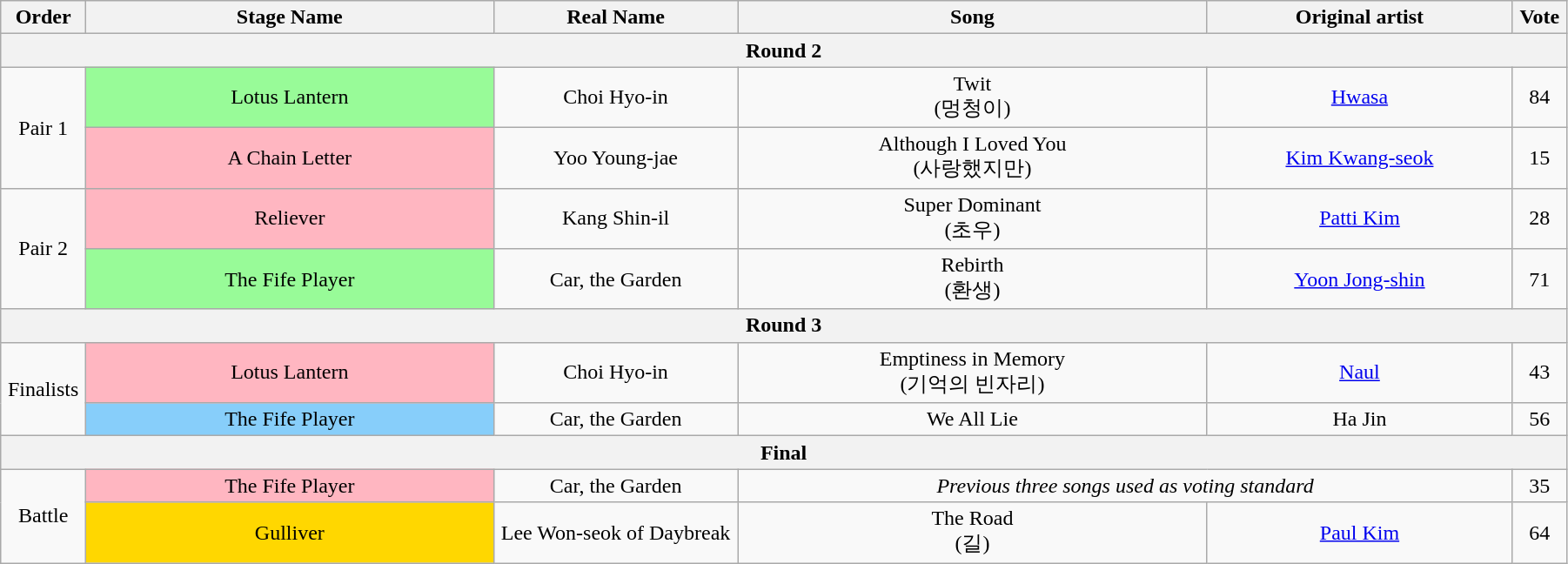<table class="wikitable" style="text-align:center; width:95%;">
<tr>
<th style="width:1%;">Order</th>
<th style="width:20%;">Stage Name</th>
<th style="width:12%;">Real Name</th>
<th style="width:23%;">Song</th>
<th style="width:15%;">Original artist</th>
<th style="width:1%;">Vote</th>
</tr>
<tr>
<th colspan=6>Round 2</th>
</tr>
<tr>
<td rowspan=2>Pair 1</td>
<td bgcolor="palegreen">Lotus Lantern</td>
<td>Choi Hyo-in</td>
<td>Twit<br>(멍청이)</td>
<td><a href='#'>Hwasa</a></td>
<td>84</td>
</tr>
<tr>
<td bgcolor="lightpink">A Chain Letter</td>
<td>Yoo Young-jae</td>
<td>Although I Loved You<br>(사랑했지만)</td>
<td><a href='#'>Kim Kwang-seok</a></td>
<td>15</td>
</tr>
<tr>
<td rowspan=2>Pair 2</td>
<td bgcolor="lightpink">Reliever</td>
<td>Kang Shin-il</td>
<td>Super Dominant<br>(초우)</td>
<td><a href='#'>Patti Kim</a></td>
<td>28</td>
</tr>
<tr>
<td bgcolor="palegreen">The Fife Player</td>
<td>Car, the Garden</td>
<td>Rebirth<br>(환생)</td>
<td><a href='#'>Yoon Jong-shin</a></td>
<td>71</td>
</tr>
<tr>
<th colspan=6>Round 3</th>
</tr>
<tr>
<td rowspan=2>Finalists</td>
<td bgcolor="lightpink">Lotus Lantern</td>
<td>Choi Hyo-in</td>
<td>Emptiness in Memory<br>(기억의 빈자리)</td>
<td><a href='#'>Naul</a></td>
<td>43</td>
</tr>
<tr>
<td bgcolor="lightskyblue">The Fife Player</td>
<td>Car, the Garden</td>
<td>We All Lie<br></td>
<td>Ha Jin</td>
<td>56</td>
</tr>
<tr>
<th colspan=6>Final</th>
</tr>
<tr>
<td rowspan=2>Battle</td>
<td bgcolor="lightpink">The Fife Player</td>
<td>Car, the Garden</td>
<td colspan=2><em>Previous three songs used as voting standard</em></td>
<td>35</td>
</tr>
<tr>
<td bgcolor="gold">Gulliver</td>
<td>Lee Won-seok of Daybreak</td>
<td>The Road<br>(길)</td>
<td><a href='#'>Paul Kim</a></td>
<td>64</td>
</tr>
</table>
